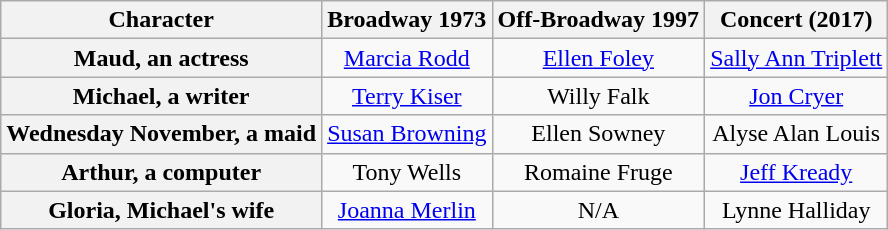<table class="wikitable" style="width:1000;text-align:center">
<tr>
<th>Character</th>
<th>Broadway 1973</th>
<th>Off-Broadway 1997</th>
<th>Concert (2017)</th>
</tr>
<tr>
<th>Maud, an actress</th>
<td><a href='#'>Marcia Rodd</a></td>
<td><a href='#'>Ellen Foley</a></td>
<td><a href='#'>Sally Ann Triplett</a></td>
</tr>
<tr>
<th>Michael, a writer</th>
<td><a href='#'>Terry Kiser</a></td>
<td>Willy Falk</td>
<td><a href='#'>Jon Cryer</a></td>
</tr>
<tr>
<th>Wednesday November, a maid</th>
<td><a href='#'>Susan Browning</a></td>
<td>Ellen Sowney</td>
<td>Alyse Alan Louis</td>
</tr>
<tr>
<th>Arthur, a computer</th>
<td>Tony Wells</td>
<td>Romaine Fruge</td>
<td><a href='#'>Jeff Kready</a></td>
</tr>
<tr>
<th>Gloria, Michael's wife</th>
<td><a href='#'>Joanna Merlin</a></td>
<td>N/A</td>
<td>Lynne Halliday</td>
</tr>
</table>
